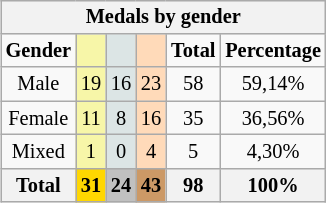<table class="wikitable" style="font-size:85%; float:right">
<tr style="background:#efefef;">
<th colspan=6>Medals by gender</th>
</tr>
<tr align=center>
<td><strong>Gender</strong></td>
<td style="background:#f7f6a8;"></td>
<td style="background:#dce5e5;"></td>
<td style="background:#ffdab9;"></td>
<td><strong>Total</strong></td>
<td><strong>Percentage</strong></td>
</tr>
<tr align=center>
<td>Male</td>
<td style="background:#F7F6A8;">19</td>
<td style="background:#DCE5E5;">16</td>
<td style="background:#FFDAB9;">23</td>
<td>58</td>
<td>59,14%</td>
</tr>
<tr align=center>
<td>Female</td>
<td style="background:#F7F6A8;">11</td>
<td style="background:#DCE5E5;">8</td>
<td style="background:#FFDAB9;">16</td>
<td>35</td>
<td>36,56%</td>
</tr>
<tr align=center>
<td>Mixed</td>
<td style="background:#F7F6A8;">1</td>
<td style="background:#DCE5E5;">0</td>
<td style="background:#FFDAB9;">4</td>
<td>5</td>
<td>4,30%</td>
</tr>
<tr align=center>
<th>Total</th>
<th style="background:gold;">31</th>
<th style="background:silver;">24</th>
<th style="background:#c96;">43</th>
<th>98</th>
<th>100%</th>
</tr>
</table>
